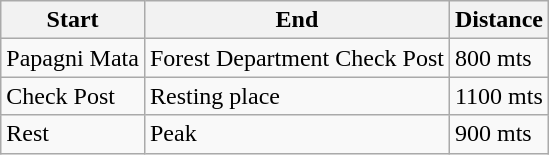<table class="wikitable">
<tr>
<th>Start</th>
<th>End</th>
<th>Distance</th>
</tr>
<tr>
<td>Papagni Mata</td>
<td>Forest Department Check Post</td>
<td>800 mts</td>
</tr>
<tr>
<td>Check Post</td>
<td>Resting place</td>
<td>1100 mts</td>
</tr>
<tr>
<td>Rest</td>
<td>Peak</td>
<td>900 mts</td>
</tr>
</table>
